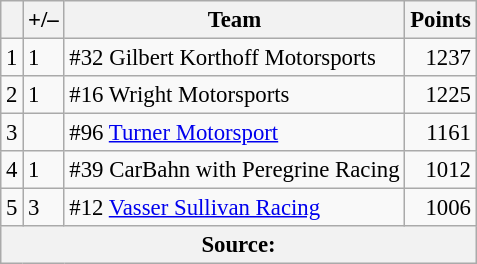<table class="wikitable" style="font-size: 95%;">
<tr>
<th scope="col"></th>
<th scope="col">+/–</th>
<th scope="col">Team</th>
<th scope="col">Points</th>
</tr>
<tr>
<td align=center>1</td>
<td align="left"> 1</td>
<td> #32 Gilbert Korthoff Motorsports</td>
<td align=right>1237</td>
</tr>
<tr>
<td align=center>2</td>
<td align="left"> 1</td>
<td> #16 Wright Motorsports</td>
<td align=right>1225</td>
</tr>
<tr>
<td align=center>3</td>
<td align="left"></td>
<td> #96 <a href='#'>Turner Motorsport</a></td>
<td align=right>1161</td>
</tr>
<tr>
<td align=center>4</td>
<td align="left"> 1</td>
<td> #39 CarBahn with Peregrine Racing</td>
<td align=right>1012</td>
</tr>
<tr>
<td align=center>5</td>
<td align="left"> 3</td>
<td> #12 <a href='#'>Vasser Sullivan Racing</a></td>
<td align=right>1006</td>
</tr>
<tr>
<th colspan=5>Source:</th>
</tr>
</table>
